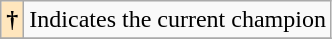<table class="wikitable">
<tr>
<th style="background-color:#FFE6BD">†</th>
<td>Indicates the current champion</td>
</tr>
<tr>
</tr>
</table>
